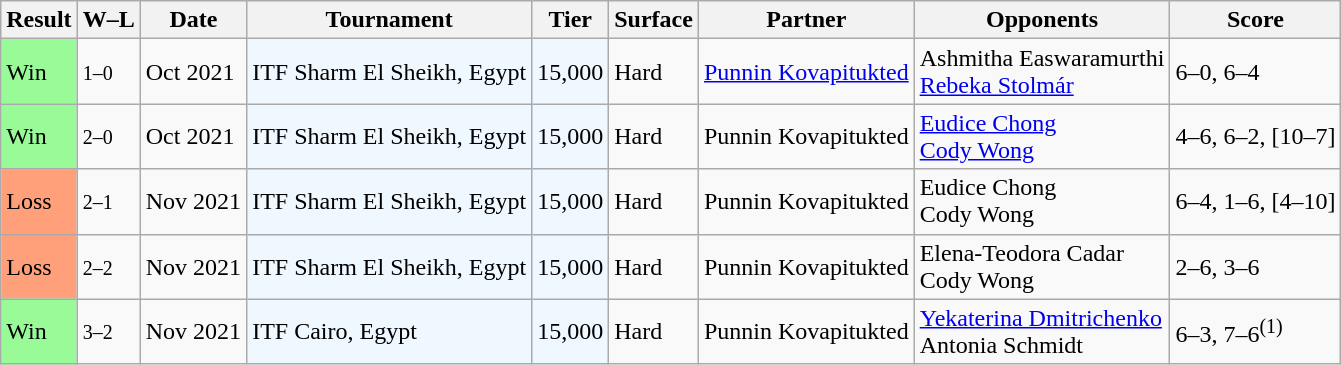<table class="sortable wikitable">
<tr>
<th>Result</th>
<th class="unsortable">W–L</th>
<th>Date</th>
<th>Tournament</th>
<th>Tier</th>
<th>Surface</th>
<th>Partner</th>
<th>Opponents</th>
<th class="unsortable">Score</th>
</tr>
<tr>
<td bgcolor=98FB98>Win</td>
<td><small>1–0</small></td>
<td>Oct 2021</td>
<td style="background:#f0f8ff;">ITF Sharm El Sheikh, Egypt</td>
<td style="background:#f0f8ff;">15,000</td>
<td>Hard</td>
<td> <a href='#'>Punnin Kovapitukted</a></td>
<td> Ashmitha Easwaramurthi <br>  <a href='#'>Rebeka Stolmár</a></td>
<td>6–0, 6–4</td>
</tr>
<tr>
<td bgcolor=98FB98>Win</td>
<td><small>2–0</small></td>
<td>Oct 2021</td>
<td style="background:#f0f8ff;">ITF Sharm El Sheikh, Egypt</td>
<td style="background:#f0f8ff;">15,000</td>
<td>Hard</td>
<td> Punnin Kovapitukted</td>
<td> <a href='#'>Eudice Chong</a> <br>  <a href='#'>Cody Wong</a></td>
<td>4–6, 6–2, [10–7]</td>
</tr>
<tr>
<td bgcolor=ffa07a>Loss</td>
<td><small>2–1</small></td>
<td>Nov 2021</td>
<td style="background:#f0f8ff;">ITF Sharm El Sheikh, Egypt</td>
<td style="background:#f0f8ff;">15,000</td>
<td>Hard</td>
<td> Punnin Kovapitukted</td>
<td> Eudice Chong <br>  Cody Wong</td>
<td>6–4, 1–6, [4–10]</td>
</tr>
<tr>
<td bgcolor=ffa07a>Loss</td>
<td><small>2–2</small></td>
<td>Nov 2021</td>
<td style="background:#f0f8ff;">ITF Sharm El Sheikh, Egypt</td>
<td style="background:#f0f8ff;">15,000</td>
<td>Hard</td>
<td> Punnin Kovapitukted</td>
<td> Elena-Teodora Cadar <br>  Cody Wong</td>
<td>2–6, 3–6</td>
</tr>
<tr>
<td bgcolor=98FB98>Win</td>
<td><small>3–2</small></td>
<td>Nov 2021</td>
<td style="background:#f0f8ff;">ITF Cairo, Egypt</td>
<td style="background:#f0f8ff;">15,000</td>
<td>Hard</td>
<td> Punnin Kovapitukted</td>
<td> <a href='#'>Yekaterina Dmitrichenko</a> <br>  Antonia Schmidt</td>
<td>6–3, 7–6<sup>(1)</sup></td>
</tr>
</table>
